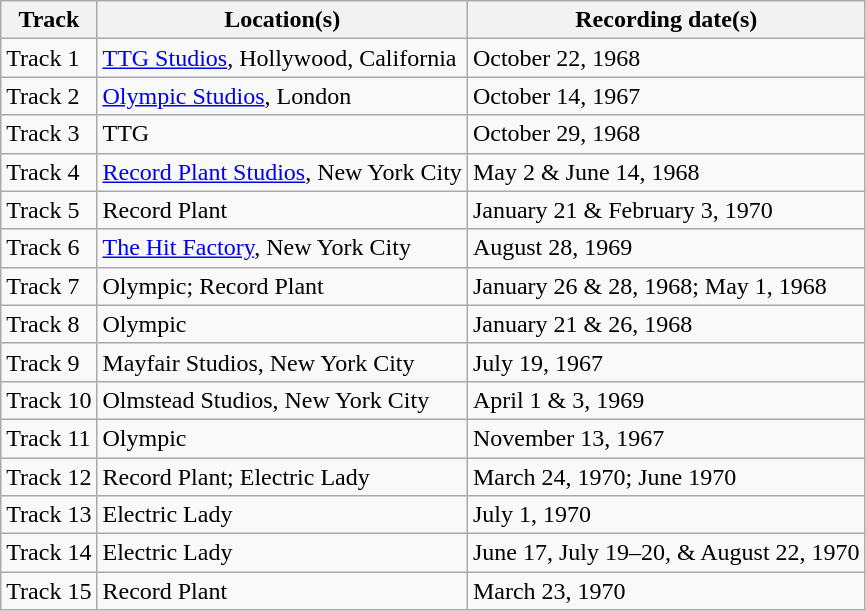<table class=wikitable>
<tr>
<th>Track</th>
<th>Location(s)</th>
<th>Recording date(s)</th>
</tr>
<tr>
<td>Track 1</td>
<td><a href='#'>TTG Studios</a>, Hollywood, California</td>
<td>October 22, 1968</td>
</tr>
<tr>
<td>Track 2</td>
<td><a href='#'>Olympic Studios</a>, London</td>
<td>October 14, 1967</td>
</tr>
<tr>
<td>Track 3</td>
<td>TTG</td>
<td>October 29, 1968</td>
</tr>
<tr>
<td>Track 4</td>
<td><a href='#'>Record Plant Studios</a>, New York City</td>
<td>May 2 & June 14, 1968</td>
</tr>
<tr>
<td>Track 5</td>
<td>Record Plant</td>
<td>January 21 & February 3, 1970</td>
</tr>
<tr>
<td>Track 6</td>
<td><a href='#'>The Hit Factory</a>, New York City</td>
<td>August 28, 1969</td>
</tr>
<tr>
<td>Track 7</td>
<td>Olympic; Record Plant</td>
<td>January 26 & 28, 1968; May 1, 1968</td>
</tr>
<tr>
<td>Track 8</td>
<td>Olympic</td>
<td>January 21 & 26, 1968</td>
</tr>
<tr>
<td>Track 9</td>
<td>Mayfair Studios, New York City</td>
<td>July 19, 1967</td>
</tr>
<tr>
<td>Track 10</td>
<td>Olmstead Studios, New York City</td>
<td>April 1 & 3, 1969</td>
</tr>
<tr>
<td>Track 11</td>
<td>Olympic</td>
<td>November 13, 1967</td>
</tr>
<tr>
<td>Track 12</td>
<td>Record Plant; Electric Lady</td>
<td>March 24, 1970; June 1970</td>
</tr>
<tr>
<td>Track 13</td>
<td>Electric Lady</td>
<td>July 1, 1970</td>
</tr>
<tr>
<td>Track 14</td>
<td>Electric Lady</td>
<td>June 17, July 19–20, & August 22, 1970</td>
</tr>
<tr>
<td>Track 15</td>
<td>Record Plant</td>
<td>March 23, 1970</td>
</tr>
</table>
